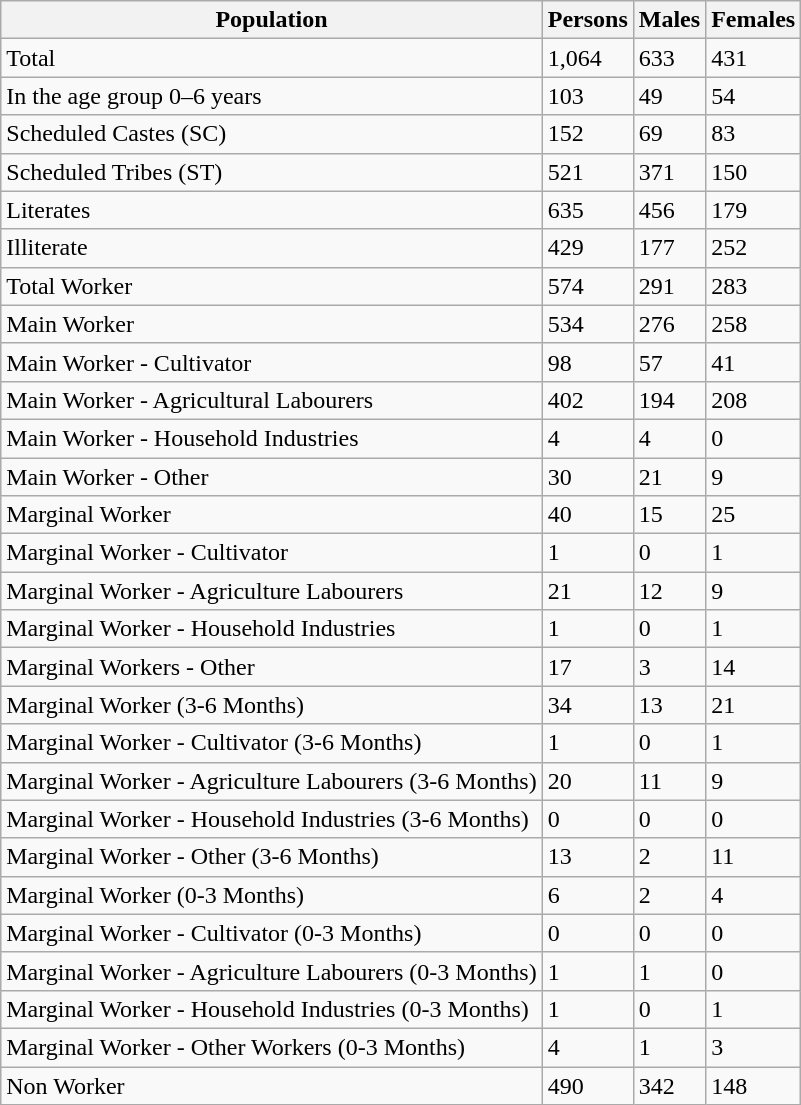<table class="wikitable">
<tr>
<th>Population</th>
<th>Persons</th>
<th>Males</th>
<th>Females</th>
</tr>
<tr>
<td>Total</td>
<td>1,064</td>
<td>633</td>
<td>431</td>
</tr>
<tr>
<td>In the age group 0–6 years</td>
<td>103</td>
<td>49</td>
<td>54</td>
</tr>
<tr>
<td>Scheduled Castes (SC)</td>
<td>152</td>
<td>69</td>
<td>83</td>
</tr>
<tr>
<td>Scheduled Tribes (ST)</td>
<td>521</td>
<td>371</td>
<td>150</td>
</tr>
<tr>
<td>Literates</td>
<td>635</td>
<td>456</td>
<td>179</td>
</tr>
<tr>
<td>Illiterate</td>
<td>429</td>
<td>177</td>
<td>252</td>
</tr>
<tr>
<td>Total Worker</td>
<td>574</td>
<td>291</td>
<td>283</td>
</tr>
<tr>
<td>Main Worker</td>
<td>534</td>
<td>276</td>
<td>258</td>
</tr>
<tr>
<td>Main Worker - Cultivator</td>
<td>98</td>
<td>57</td>
<td>41</td>
</tr>
<tr>
<td>Main Worker - Agricultural Labourers</td>
<td>402</td>
<td>194</td>
<td>208</td>
</tr>
<tr>
<td>Main Worker - Household Industries</td>
<td>4</td>
<td>4</td>
<td>0</td>
</tr>
<tr>
<td>Main Worker - Other</td>
<td>30</td>
<td>21</td>
<td>9</td>
</tr>
<tr>
<td>Marginal Worker</td>
<td>40</td>
<td>15</td>
<td>25</td>
</tr>
<tr>
<td>Marginal Worker - Cultivator</td>
<td>1</td>
<td>0</td>
<td>1</td>
</tr>
<tr>
<td>Marginal Worker - Agriculture Labourers</td>
<td>21</td>
<td>12</td>
<td>9</td>
</tr>
<tr>
<td>Marginal Worker - Household Industries</td>
<td>1</td>
<td>0</td>
<td>1</td>
</tr>
<tr>
<td>Marginal Workers - Other</td>
<td>17</td>
<td>3</td>
<td>14</td>
</tr>
<tr>
<td>Marginal Worker (3-6 Months)</td>
<td>34</td>
<td>13</td>
<td>21</td>
</tr>
<tr>
<td>Marginal Worker - Cultivator (3-6 Months)</td>
<td>1</td>
<td>0</td>
<td>1</td>
</tr>
<tr>
<td>Marginal Worker - Agriculture Labourers (3-6 Months)</td>
<td>20</td>
<td>11</td>
<td>9</td>
</tr>
<tr>
<td>Marginal Worker - Household Industries (3-6 Months)</td>
<td>0</td>
<td>0</td>
<td>0</td>
</tr>
<tr>
<td>Marginal Worker - Other (3-6 Months)</td>
<td>13</td>
<td>2</td>
<td>11</td>
</tr>
<tr>
<td>Marginal Worker (0-3 Months)</td>
<td>6</td>
<td>2</td>
<td>4</td>
</tr>
<tr>
<td>Marginal Worker - Cultivator (0-3 Months)</td>
<td>0</td>
<td>0</td>
<td>0</td>
</tr>
<tr>
<td>Marginal Worker - Agriculture Labourers (0-3 Months)</td>
<td>1</td>
<td>1</td>
<td>0</td>
</tr>
<tr>
<td>Marginal Worker - Household Industries (0-3 Months)</td>
<td>1</td>
<td>0</td>
<td>1</td>
</tr>
<tr>
<td>Marginal Worker - Other Workers (0-3 Months)</td>
<td>4</td>
<td>1</td>
<td>3</td>
</tr>
<tr>
<td>Non Worker</td>
<td>490</td>
<td>342</td>
<td>148</td>
</tr>
</table>
